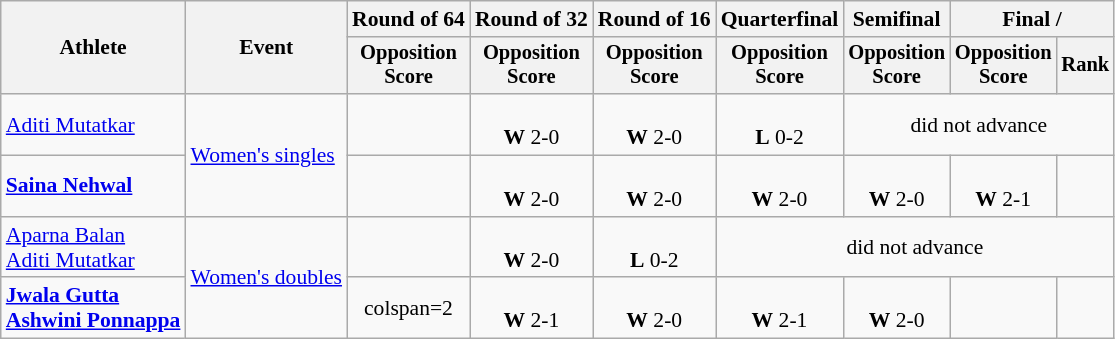<table class=wikitable style="font-size:90%">
<tr>
<th rowspan="2">Athlete</th>
<th rowspan="2">Event</th>
<th>Round of 64</th>
<th>Round of 32</th>
<th>Round of 16</th>
<th>Quarterfinal</th>
<th>Semifinal</th>
<th colspan=2>Final / </th>
</tr>
<tr style="font-size:95%">
<th>Opposition<br>Score</th>
<th>Opposition<br>Score</th>
<th>Opposition<br>Score</th>
<th>Opposition<br>Score</th>
<th>Opposition<br>Score</th>
<th>Opposition<br>Score</th>
<th>Rank</th>
</tr>
<tr align=center>
<td align=left><a href='#'>Aditi Mutatkar</a></td>
<td align=left rowspan=2><a href='#'>Women's singles</a></td>
<td></td>
<td><br><strong>W</strong> 2-0</td>
<td><br><strong>W</strong> 2-0</td>
<td><br><strong>L</strong> 0-2</td>
<td colspan=3>did not advance</td>
</tr>
<tr align=center>
<td align=left><strong><a href='#'>Saina Nehwal</a></strong></td>
<td></td>
<td><br><strong>W</strong> 2-0</td>
<td><br><strong>W</strong> 2-0</td>
<td><br><strong>W</strong> 2-0</td>
<td><br><strong>W</strong> 2-0</td>
<td><br><strong>W</strong> 2-1</td>
<td></td>
</tr>
<tr align=center>
<td align=left><a href='#'>Aparna Balan</a><br><a href='#'>Aditi Mutatkar</a></td>
<td align=left rowspan=2><a href='#'>Women's doubles</a></td>
<td></td>
<td><br><strong>W</strong> 2-0</td>
<td><br><strong>L</strong> 0-2</td>
<td colspan=4>did not advance</td>
</tr>
<tr align=center>
<td align=left><strong><a href='#'>Jwala Gutta</a><br><a href='#'>Ashwini Ponnappa</a></strong></td>
<td>colspan=2 </td>
<td><br><strong>W</strong> 2-1</td>
<td><br><strong>W</strong> 2-0</td>
<td><br><strong>W</strong> 2-1</td>
<td><br><strong>W</strong> 2-0</td>
<td></td>
</tr>
</table>
